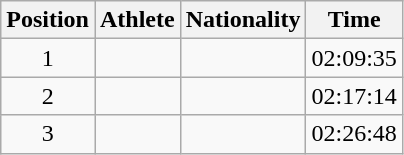<table class="wikitable sortable">
<tr>
<th scope="col">Position</th>
<th scope="col">Athlete</th>
<th scope="col">Nationality</th>
<th scope="col">Time</th>
</tr>
<tr>
<td align=center>1</td>
<td></td>
<td></td>
<td>02:09:35</td>
</tr>
<tr>
<td align=center>2</td>
<td></td>
<td></td>
<td>02:17:14</td>
</tr>
<tr>
<td align=center>3</td>
<td></td>
<td></td>
<td>02:26:48</td>
</tr>
</table>
